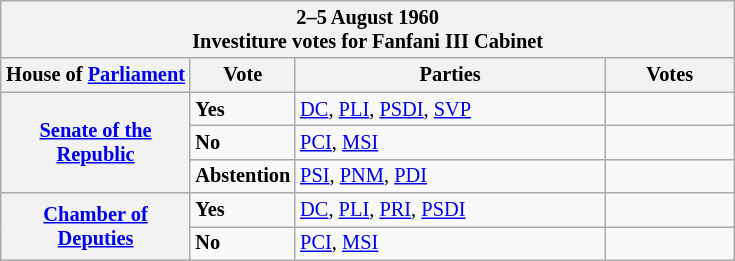<table class="wikitable" style="font-size:85%;">
<tr>
<th colspan="4">2–5 August 1960<br>Investiture votes for Fanfani III Cabinet</th>
</tr>
<tr>
<th width="120">House of <a href='#'>Parliament</a></th>
<th width="60">Vote</th>
<th width="200">Parties</th>
<th width="80" align="center">Votes</th>
</tr>
<tr>
<th rowspan="3"><a href='#'>Senate of the Republic</a><br></th>
<td> <strong>Yes</strong></td>
<td><a href='#'>DC</a>, <a href='#'>PLI</a>, <a href='#'>PSDI</a>, <a href='#'>SVP</a></td>
<td></td>
</tr>
<tr>
<td> <strong>No</strong></td>
<td><a href='#'>PCI</a>, <a href='#'>MSI</a></td>
<td></td>
</tr>
<tr>
<td><strong>Abstention</strong></td>
<td><a href='#'>PSI</a>, <a href='#'>PNM</a>, <a href='#'>PDI</a></td>
<td></td>
</tr>
<tr>
<th rowspan="2"><a href='#'>Chamber of Deputies</a><br></th>
<td> <strong>Yes</strong></td>
<td><a href='#'>DC</a>, <a href='#'>PLI</a>, <a href='#'>PRI</a>, <a href='#'>PSDI</a></td>
<td></td>
</tr>
<tr>
<td> <strong>No</strong></td>
<td><a href='#'>PCI</a>, <a href='#'>MSI</a></td>
<td></td>
</tr>
</table>
